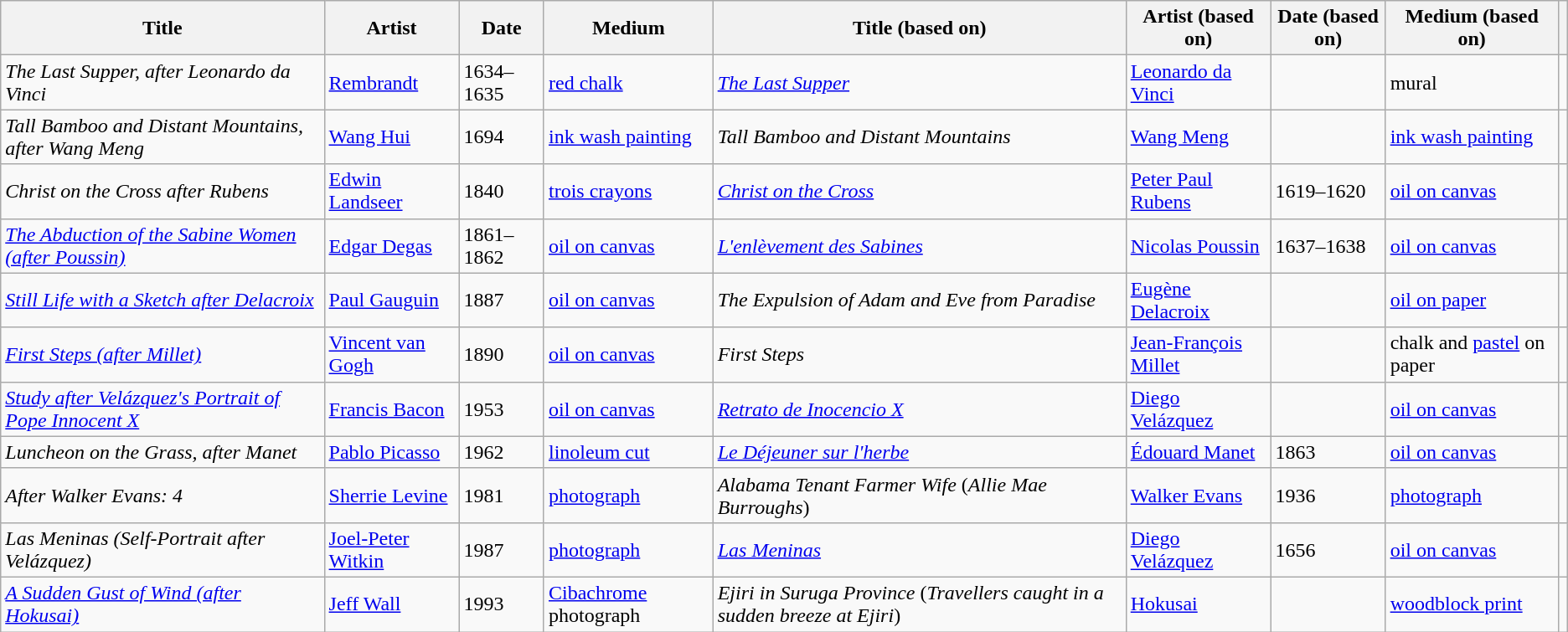<table class="wikitable sortable">
<tr>
<th>Title</th>
<th>Artist</th>
<th>Date</th>
<th>Medium</th>
<th>Title (based on)</th>
<th>Artist (based on)</th>
<th>Date (based on)</th>
<th>Medium (based on)</th>
<th></th>
</tr>
<tr>
<td><em>The Last Supper, after Leonardo da Vinci</em></td>
<td><a href='#'>Rembrandt</a></td>
<td>1634–1635</td>
<td><a href='#'>red chalk</a></td>
<td><em><a href='#'>The Last Supper</a></em></td>
<td><a href='#'>Leonardo da Vinci</a></td>
<td></td>
<td>mural</td>
<td></td>
</tr>
<tr>
<td><em>Tall Bamboo and Distant Mountains, after Wang Meng</em></td>
<td><a href='#'>Wang Hui</a></td>
<td>1694</td>
<td><a href='#'>ink wash painting</a></td>
<td><em>Tall Bamboo and Distant Mountains</em></td>
<td><a href='#'>Wang Meng</a></td>
<td></td>
<td><a href='#'>ink wash painting</a></td>
<td></td>
</tr>
<tr>
<td><em>Christ on the Cross after Rubens</em></td>
<td><a href='#'>Edwin Landseer</a></td>
<td>1840</td>
<td><a href='#'>trois crayons</a></td>
<td><em><a href='#'>Christ on the Cross</a></em></td>
<td><a href='#'>Peter Paul Rubens</a></td>
<td>1619–1620</td>
<td><a href='#'>oil on canvas</a></td>
<td></td>
</tr>
<tr>
<td><em><a href='#'>The Abduction of the Sabine Women (after Poussin)</a></em></td>
<td><a href='#'>Edgar Degas</a></td>
<td>1861–1862</td>
<td><a href='#'>oil on canvas</a></td>
<td><em><a href='#'>L'enlèvement des Sabines</a></em></td>
<td><a href='#'>Nicolas Poussin</a></td>
<td>1637–1638</td>
<td><a href='#'>oil on canvas</a></td>
<td></td>
</tr>
<tr>
<td><em><a href='#'>Still Life with a Sketch after Delacroix</a></em></td>
<td><a href='#'>Paul Gauguin</a></td>
<td>1887</td>
<td><a href='#'>oil on canvas</a></td>
<td><em>The Expulsion of Adam and Eve from Paradise</em></td>
<td><a href='#'>Eugène Delacroix</a></td>
<td></td>
<td><a href='#'>oil on paper</a></td>
<td></td>
</tr>
<tr>
<td><em><a href='#'>First Steps (after Millet)</a></em></td>
<td><a href='#'>Vincent van Gogh</a></td>
<td>1890</td>
<td><a href='#'>oil on canvas</a></td>
<td><em>First Steps</em></td>
<td><a href='#'>Jean-François Millet</a></td>
<td></td>
<td>chalk and <a href='#'>pastel</a> on paper</td>
<td></td>
</tr>
<tr>
<td><em><a href='#'>Study after Velázquez's Portrait of Pope Innocent X</a></em></td>
<td><a href='#'>Francis Bacon</a></td>
<td>1953</td>
<td><a href='#'>oil on canvas</a></td>
<td><em><a href='#'>Retrato de Inocencio X</a></em></td>
<td><a href='#'>Diego Velázquez</a></td>
<td></td>
<td><a href='#'>oil on canvas</a></td>
<td></td>
</tr>
<tr>
<td><em>Luncheon on the Grass, after Manet</em></td>
<td><a href='#'>Pablo Picasso</a></td>
<td>1962</td>
<td><a href='#'>linoleum cut</a></td>
<td><em><a href='#'>Le Déjeuner sur l'herbe</a></em></td>
<td><a href='#'>Édouard Manet</a></td>
<td>1863</td>
<td><a href='#'>oil on canvas</a></td>
<td></td>
</tr>
<tr>
<td><em>After Walker Evans: 4</em></td>
<td><a href='#'>Sherrie Levine</a></td>
<td>1981</td>
<td><a href='#'>photograph</a></td>
<td><em>Alabama Tenant Farmer Wife</em> (<em>Allie Mae Burroughs</em>)</td>
<td><a href='#'>Walker Evans</a></td>
<td>1936</td>
<td><a href='#'>photograph</a></td>
<td></td>
</tr>
<tr>
<td><em>Las Meninas (Self-Portrait after Velázquez) </em></td>
<td><a href='#'>Joel-Peter Witkin</a></td>
<td>1987</td>
<td><a href='#'>photograph</a></td>
<td><em><a href='#'>Las Meninas</a></em></td>
<td><a href='#'>Diego Velázquez</a></td>
<td>1656</td>
<td><a href='#'>oil on canvas</a></td>
<td></td>
</tr>
<tr>
<td><em><a href='#'>A Sudden Gust of Wind (after Hokusai)</a></em></td>
<td><a href='#'>Jeff Wall</a></td>
<td>1993</td>
<td><a href='#'>Cibachrome</a> photograph</td>
<td><em>Ejiri in Suruga Province</em> (<em>Travellers caught in a sudden breeze at Ejiri</em>)</td>
<td><a href='#'>Hokusai</a></td>
<td></td>
<td><a href='#'>woodblock print</a></td>
<td></td>
</tr>
</table>
